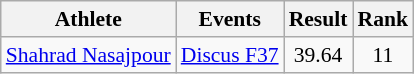<table class=wikitable style="font-size:90%">
<tr align=center>
<th>Athlete</th>
<th>Events</th>
<th>Result</th>
<th>Rank</th>
</tr>
<tr align=center>
<td align=left><a href='#'>Shahrad Nasajpour</a></td>
<td align=left><a href='#'>Discus F37</a></td>
<td>39.64</td>
<td>11</td>
</tr>
</table>
